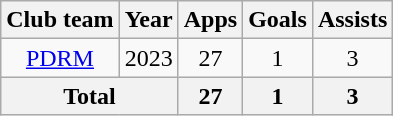<table class=wikitable style="text-align: center;">
<tr>
<th>Club team</th>
<th>Year</th>
<th>Apps</th>
<th>Goals</th>
<th>Assists</th>
</tr>
<tr>
<td rowspan=1><a href='#'>PDRM</a></td>
<td>2023</td>
<td>27</td>
<td>1</td>
<td>3</td>
</tr>
<tr>
<th colspan=2>Total</th>
<th>27</th>
<th>1</th>
<th>3</th>
</tr>
</table>
